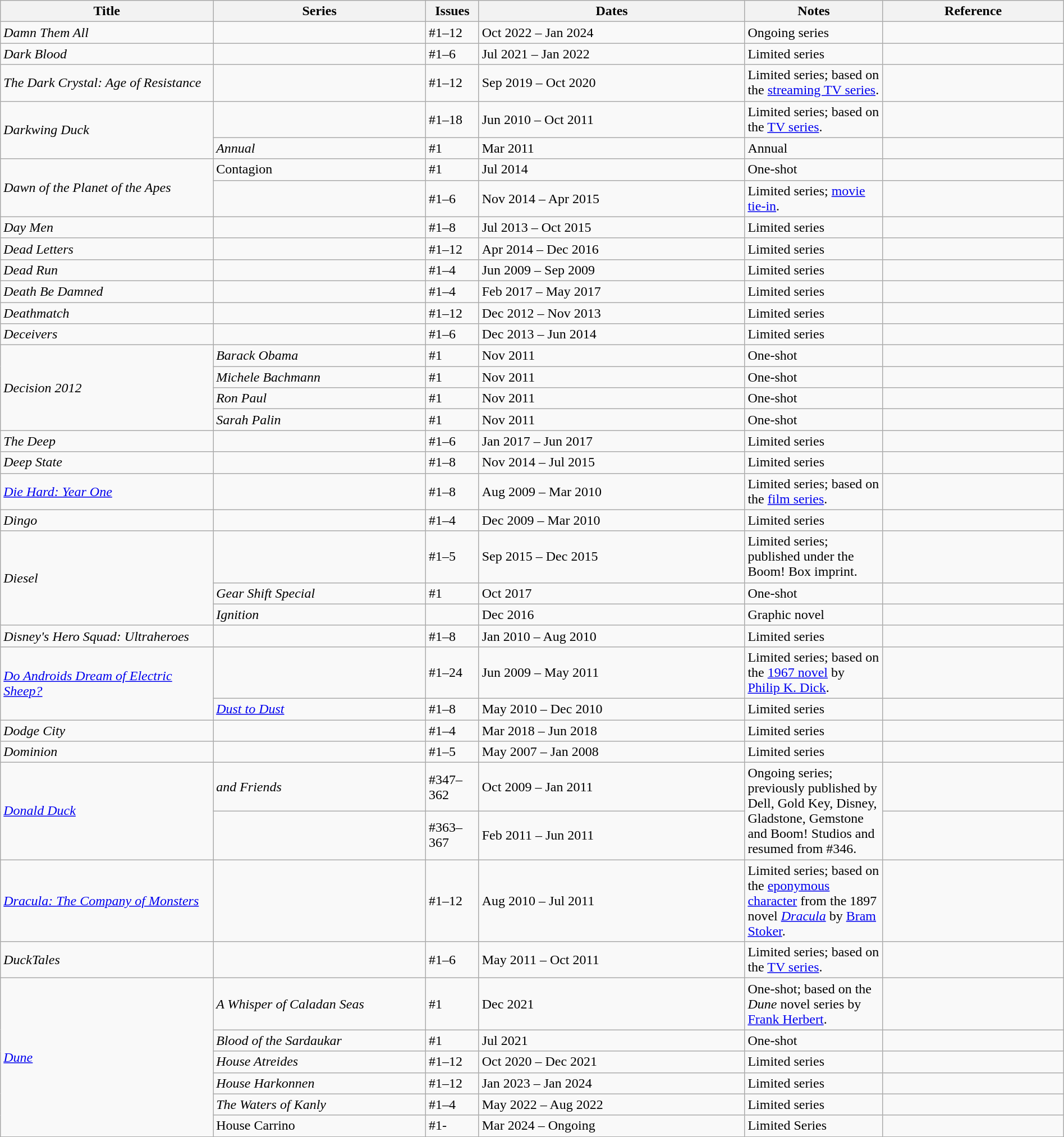<table class="wikitable sortable" style="width:100%;">
<tr>
<th width=20%>Title</th>
<th width=20%>Series</th>
<th width=5%>Issues</th>
<th width=25%>Dates</th>
<th width=13%>Notes</th>
<th>Reference</th>
</tr>
<tr>
<td><em>Damn Them All</em></td>
<td></td>
<td>#1–12</td>
<td>Oct 2022 – Jan 2024</td>
<td>Ongoing series</td>
<td></td>
</tr>
<tr>
<td><em>Dark Blood</em></td>
<td></td>
<td>#1–6</td>
<td>Jul 2021 – Jan 2022</td>
<td>Limited series</td>
<td></td>
</tr>
<tr>
<td><em>The Dark Crystal: Age of Resistance</em></td>
<td></td>
<td>#1–12</td>
<td>Sep 2019 – Oct 2020</td>
<td>Limited series; based on the <a href='#'>streaming TV series</a>.</td>
<td></td>
</tr>
<tr>
<td rowspan=2"><em>Darkwing Duck</em></td>
<td></td>
<td>#1–18</td>
<td>Jun 2010 – Oct 2011</td>
<td>Limited series; based on the <a href='#'>TV series</a>.</td>
<td></td>
</tr>
<tr>
<td><em>Annual</em></td>
<td>#1</td>
<td>Mar 2011</td>
<td>Annual</td>
<td></td>
</tr>
<tr>
<td rowspan="2"><em>Dawn of the Planet of the Apes</em></td>
<td>Contagion</td>
<td>#1</td>
<td>Jul 2014</td>
<td>One-shot</td>
<td></td>
</tr>
<tr>
<td></td>
<td>#1–6</td>
<td>Nov 2014 – Apr 2015</td>
<td>Limited series; <a href='#'>movie tie-in</a>.</td>
<td></td>
</tr>
<tr>
<td><em>Day Men</em></td>
<td></td>
<td>#1–8</td>
<td>Jul 2013 – Oct 2015</td>
<td>Limited series</td>
<td></td>
</tr>
<tr>
<td><em>Dead Letters</em></td>
<td></td>
<td>#1–12</td>
<td>Apr 2014 – Dec 2016</td>
<td>Limited series</td>
<td></td>
</tr>
<tr>
<td><em>Dead Run</em></td>
<td></td>
<td>#1–4</td>
<td>Jun 2009 – Sep 2009</td>
<td>Limited series</td>
<td></td>
</tr>
<tr>
<td><em>Death Be Damned</em></td>
<td></td>
<td>#1–4</td>
<td>Feb 2017 – May 2017</td>
<td>Limited series</td>
<td></td>
</tr>
<tr>
<td><em>Deathmatch</em></td>
<td></td>
<td>#1–12</td>
<td>Dec 2012 – Nov 2013</td>
<td>Limited series</td>
<td></td>
</tr>
<tr>
<td><em>Deceivers</em></td>
<td></td>
<td>#1–6</td>
<td>Dec 2013 – Jun 2014</td>
<td>Limited series</td>
<td></td>
</tr>
<tr>
<td rowspan="4"><em>Decision 2012</em></td>
<td><em>Barack Obama</em></td>
<td>#1</td>
<td>Nov 2011</td>
<td>One-shot</td>
<td></td>
</tr>
<tr>
<td><em>Michele Bachmann</em></td>
<td>#1</td>
<td>Nov 2011</td>
<td>One-shot</td>
<td></td>
</tr>
<tr>
<td><em>Ron Paul</em></td>
<td>#1</td>
<td>Nov 2011</td>
<td>One-shot</td>
<td></td>
</tr>
<tr>
<td><em>Sarah Palin</em></td>
<td>#1</td>
<td>Nov 2011</td>
<td>One-shot</td>
<td></td>
</tr>
<tr>
<td><em>The Deep</em></td>
<td></td>
<td>#1–6</td>
<td>Jan 2017 – Jun 2017</td>
<td>Limited series</td>
<td></td>
</tr>
<tr>
<td><em>Deep State</em></td>
<td></td>
<td>#1–8</td>
<td>Nov 2014 – Jul 2015</td>
<td>Limited series</td>
<td></td>
</tr>
<tr>
<td><em><a href='#'>Die Hard: Year One</a></em></td>
<td></td>
<td>#1–8</td>
<td>Aug 2009 – Mar 2010</td>
<td>Limited series; based on the <a href='#'>film series</a>.</td>
<td></td>
</tr>
<tr>
<td><em>Dingo</em></td>
<td></td>
<td>#1–4</td>
<td>Dec 2009 – Mar 2010</td>
<td>Limited series</td>
<td></td>
</tr>
<tr>
<td rowspan="3"><em>Diesel</em></td>
<td></td>
<td>#1–5</td>
<td>Sep 2015 – Dec 2015</td>
<td>Limited series; published under the Boom! Box imprint.</td>
<td></td>
</tr>
<tr>
<td><em>Gear Shift Special</em></td>
<td>#1</td>
<td>Oct 2017</td>
<td>One-shot</td>
<td></td>
</tr>
<tr>
<td><em>Ignition</em></td>
<td></td>
<td>Dec 2016</td>
<td>Graphic novel</td>
<td></td>
</tr>
<tr>
<td><em>Disney's Hero Squad: Ultraheroes</em></td>
<td></td>
<td>#1–8</td>
<td>Jan 2010 – Aug 2010</td>
<td>Limited series</td>
<td></td>
</tr>
<tr>
<td rowspan="2"><em><a href='#'>Do Androids Dream of Electric Sheep?</a></em></td>
<td></td>
<td>#1–24</td>
<td>Jun 2009 – May 2011</td>
<td>Limited series; based on the <a href='#'>1967 novel</a> by <a href='#'>Philip K. Dick</a>.</td>
<td></td>
</tr>
<tr>
<td><em><a href='#'>Dust to Dust</a></em></td>
<td>#1–8</td>
<td>May 2010 – Dec 2010</td>
<td>Limited series</td>
<td></td>
</tr>
<tr>
<td><em>Dodge City</em></td>
<td></td>
<td>#1–4</td>
<td>Mar 2018 – Jun 2018</td>
<td>Limited series</td>
<td></td>
</tr>
<tr>
<td><em>Dominion</em></td>
<td></td>
<td>#1–5</td>
<td>May 2007 – Jan 2008</td>
<td>Limited series</td>
<td></td>
</tr>
<tr>
<td rowspan="2"><em><a href='#'>Donald Duck</a></em></td>
<td><em>and Friends</em></td>
<td>#347–362</td>
<td>Oct 2009 – Jan 2011</td>
<td rowspan="2">Ongoing series; previously published by Dell, Gold Key, Disney, Gladstone, Gemstone and Boom! Studios and resumed from #346.</td>
<td></td>
</tr>
<tr>
<td></td>
<td>#363–367</td>
<td>Feb 2011 – Jun 2011</td>
<td></td>
</tr>
<tr>
<td><em><a href='#'>Dracula: The Company of Monsters</a></em></td>
<td></td>
<td>#1–12</td>
<td>Aug 2010 – Jul 2011</td>
<td>Limited series; based on the <a href='#'>eponymous character</a> from the 1897 novel <em><a href='#'>Dracula</a></em> by <a href='#'>Bram Stoker</a>.</td>
<td></td>
</tr>
<tr>
<td><em>DuckTales</em></td>
<td></td>
<td>#1–6</td>
<td>May 2011 – Oct 2011</td>
<td>Limited series; based on the <a href='#'>TV series</a>.</td>
<td></td>
</tr>
<tr>
<td rowspan="6"><em><a href='#'>Dune</a></em></td>
<td><em>A Whisper of Caladan Seas</em></td>
<td>#1</td>
<td>Dec 2021</td>
<td>One-shot; based on the <em>Dune</em> novel series by <a href='#'>Frank Herbert</a>.</td>
<td></td>
</tr>
<tr>
<td><em>Blood of the Sardaukar</em></td>
<td>#1</td>
<td>Jul 2021</td>
<td>One-shot</td>
<td></td>
</tr>
<tr>
<td><em>House Atreides</em></td>
<td>#1–12</td>
<td>Oct 2020 – Dec 2021</td>
<td>Limited series</td>
<td></td>
</tr>
<tr>
<td><em>House Harkonnen</em></td>
<td>#1–12</td>
<td>Jan 2023 – Jan 2024</td>
<td>Limited series</td>
<td></td>
</tr>
<tr>
<td><em>The Waters of Kanly</em></td>
<td>#1–4</td>
<td>May 2022 – Aug 2022</td>
<td>Limited series</td>
<td></td>
</tr>
<tr>
<td>House Carrino</td>
<td>#1-</td>
<td>Mar 2024 – Ongoing</td>
<td>Limited Series</td>
<td></td>
</tr>
</table>
